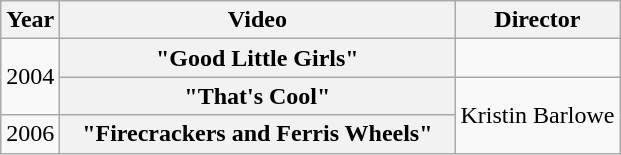<table class="wikitable plainrowheaders">
<tr>
<th>Year</th>
<th style="width:16em;">Video</th>
<th>Director</th>
</tr>
<tr>
<td rowspan="2">2004</td>
<th scope="row">"Good Little Girls"</th>
<td></td>
</tr>
<tr>
<th scope="row">"That's Cool"</th>
<td rowspan="2">Kristin Barlowe</td>
</tr>
<tr>
<td>2006</td>
<th scope="row">"Firecrackers and Ferris Wheels"</th>
</tr>
</table>
